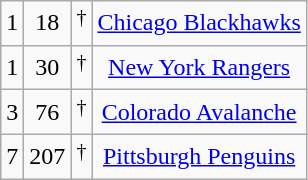<table class="wikitable sortable">
<tr align="center" bgcolor="">
<td>1</td>
<td>18</td>
<td> <sup>†</sup></td>
<td><a href='#'>Chicago Blackhawks</a></td>
</tr>
<tr align="center" bgcolor="">
<td>1</td>
<td>30</td>
<td> <sup>†</sup></td>
<td><a href='#'>New York Rangers</a></td>
</tr>
<tr align="center" bgcolor="">
<td>3</td>
<td>76</td>
<td> <sup>†</sup></td>
<td><a href='#'>Colorado Avalanche</a></td>
</tr>
<tr align="center" bgcolor="">
<td>7</td>
<td>207</td>
<td> <sup>†</sup></td>
<td><a href='#'>Pittsburgh Penguins</a></td>
</tr>
</table>
